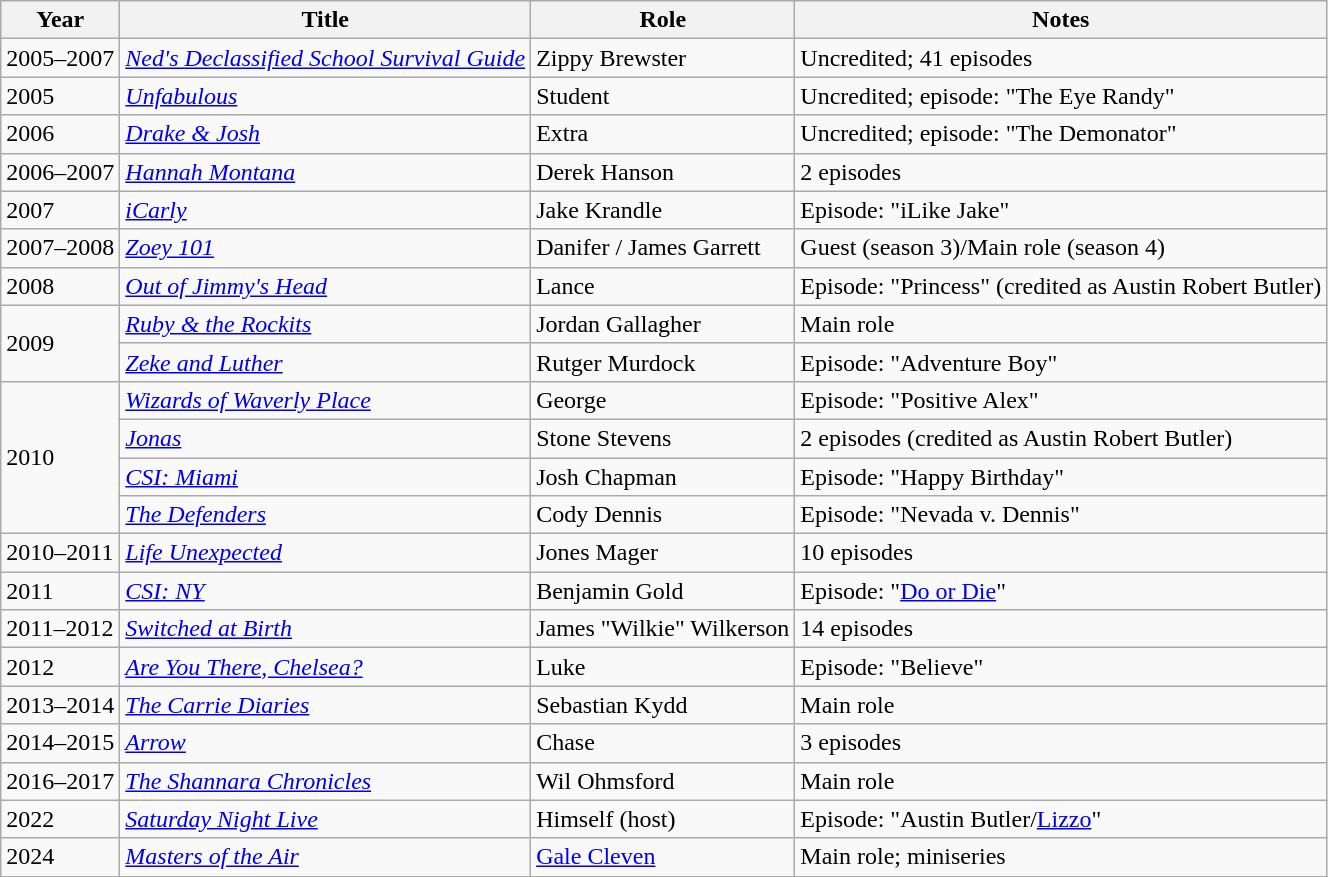<table class="wikitable sortable">
<tr>
<th>Year</th>
<th>Title</th>
<th>Role</th>
<th class="unsortable">Notes</th>
</tr>
<tr>
<td>2005–2007</td>
<td><em><a href='#'>Ned's Declassified School Survival Guide</a></em></td>
<td>Zippy Brewster</td>
<td>Uncredited; 41 episodes</td>
</tr>
<tr>
<td>2005</td>
<td><em><a href='#'>Unfabulous</a></em></td>
<td>Student</td>
<td>Uncredited; episode: "The Eye Randy"</td>
</tr>
<tr>
<td>2006</td>
<td><em><a href='#'>Drake & Josh</a></em></td>
<td>Extra</td>
<td>Uncredited; episode: "The Demonator"</td>
</tr>
<tr>
<td>2006–2007</td>
<td><em><a href='#'>Hannah Montana</a></em></td>
<td>Derek Hanson</td>
<td>2 episodes</td>
</tr>
<tr>
<td>2007</td>
<td><em><a href='#'>iCarly</a></em></td>
<td>Jake Krandle</td>
<td>Episode: "iLike Jake"</td>
</tr>
<tr>
<td>2007–2008</td>
<td><em><a href='#'>Zoey 101</a></em></td>
<td>Danifer / James Garrett</td>
<td>Guest (season 3)/Main role (season 4)</td>
</tr>
<tr>
<td>2008</td>
<td><em><a href='#'>Out of Jimmy's Head</a></em></td>
<td>Lance</td>
<td>Episode: "Princess" (credited as Austin Robert Butler)</td>
</tr>
<tr>
<td rowspan="2">2009</td>
<td><em><a href='#'>Ruby & the Rockits</a></em></td>
<td>Jordan Gallagher</td>
<td>Main role</td>
</tr>
<tr>
<td><em><a href='#'>Zeke and Luther</a></em></td>
<td>Rutger Murdock</td>
<td>Episode: "Adventure Boy"</td>
</tr>
<tr>
<td rowspan="4">2010</td>
<td><em><a href='#'>Wizards of Waverly Place</a></em></td>
<td>George</td>
<td>Episode: "Positive Alex"</td>
</tr>
<tr>
<td><em><a href='#'>Jonas</a></em></td>
<td>Stone Stevens</td>
<td>2 episodes (credited as Austin Robert Butler)</td>
</tr>
<tr>
<td><em><a href='#'>CSI: Miami</a></em></td>
<td>Josh Chapman</td>
<td>Episode: "Happy Birthday"</td>
</tr>
<tr>
<td><em><a href='#'>The Defenders</a></em></td>
<td>Cody Dennis</td>
<td>Episode: "Nevada v. Dennis"</td>
</tr>
<tr>
<td>2010–2011</td>
<td><em><a href='#'>Life Unexpected</a></em></td>
<td>Jones Mager</td>
<td>10 episodes</td>
</tr>
<tr>
<td>2011</td>
<td><em><a href='#'>CSI: NY</a></em></td>
<td>Benjamin Gold</td>
<td>Episode: "<a href='#'>Do or Die</a>"</td>
</tr>
<tr>
<td>2011–2012</td>
<td><em><a href='#'>Switched at Birth</a></em></td>
<td>James "Wilkie" Wilkerson</td>
<td>14 episodes</td>
</tr>
<tr>
<td>2012</td>
<td><em><a href='#'>Are You There, Chelsea?</a></em></td>
<td>Luke</td>
<td>Episode: "Believe"</td>
</tr>
<tr>
<td>2013–2014</td>
<td><em><a href='#'>The Carrie Diaries</a></em></td>
<td>Sebastian Kydd</td>
<td>Main role</td>
</tr>
<tr>
<td>2014–2015</td>
<td><em><a href='#'>Arrow</a></em></td>
<td>Chase</td>
<td>3 episodes</td>
</tr>
<tr>
<td>2016–2017</td>
<td><em><a href='#'>The Shannara Chronicles</a></em></td>
<td>Wil Ohmsford</td>
<td>Main role</td>
</tr>
<tr>
<td>2022</td>
<td><em><a href='#'>Saturday Night Live</a></em></td>
<td>Himself (host)</td>
<td>Episode: "Austin Butler/<a href='#'>Lizzo</a>"</td>
</tr>
<tr>
<td>2024</td>
<td><em><a href='#'>Masters of the Air</a></em></td>
<td><a href='#'>Gale Cleven</a></td>
<td>Main role; miniseries</td>
</tr>
</table>
